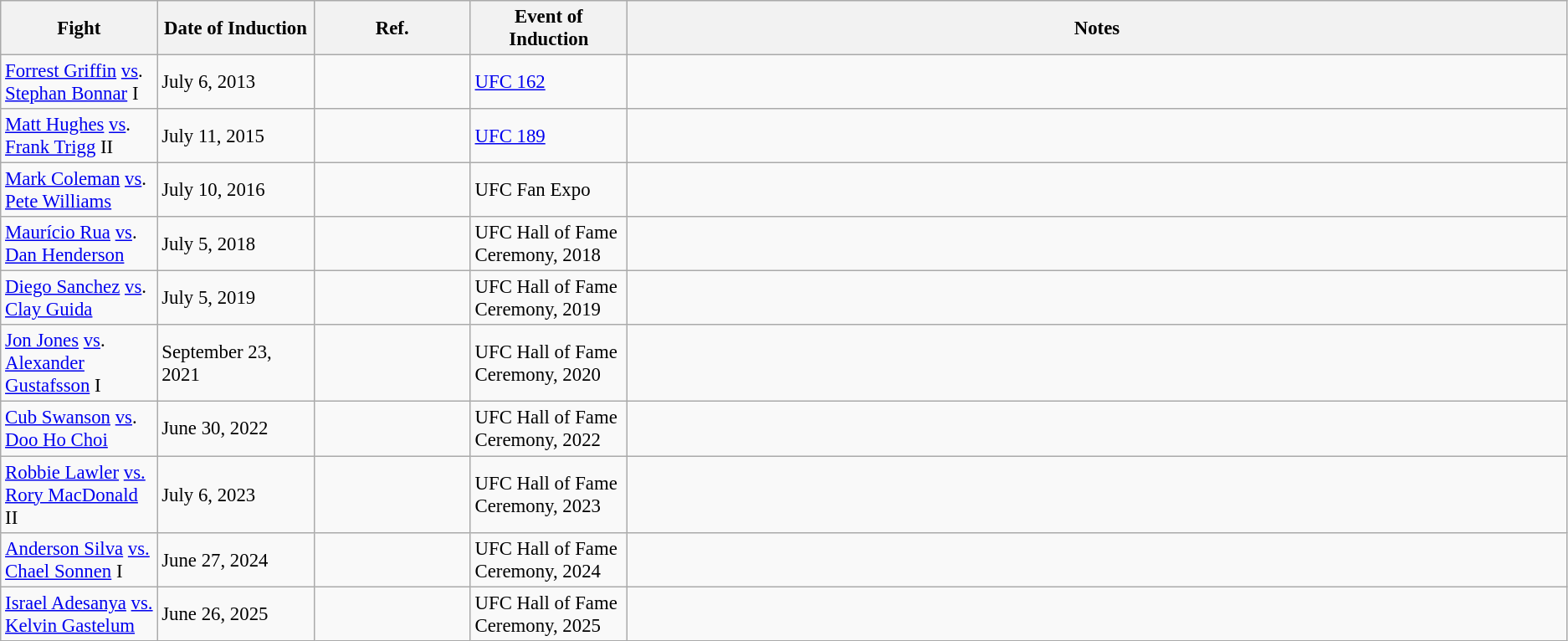<table class="wikitable sortable" style="font-size: 95%">
<tr>
<th style="width:10%;">Fight</th>
<th style="width:10%;">Date of Induction</th>
<th style="width:10%;">Ref.</th>
<th style="width:10%;">Event of Induction</th>
<th class="unsortable"><strong>Notes</strong></th>
</tr>
<tr>
<td><a href='#'>Forrest Griffin</a> <a href='#'>vs</a>. <a href='#'>Stephan Bonnar</a> I</td>
<td>July 6, 2013</td>
<td></td>
<td><a href='#'>UFC 162</a></td>
<td></td>
</tr>
<tr>
<td><a href='#'>Matt Hughes</a> <a href='#'>vs</a>. <a href='#'>Frank Trigg</a> II</td>
<td>July 11, 2015</td>
<td></td>
<td><a href='#'>UFC 189</a></td>
<td></td>
</tr>
<tr>
<td><a href='#'>Mark Coleman</a> <a href='#'>vs</a>. <a href='#'>Pete Williams</a></td>
<td>July 10, 2016</td>
<td></td>
<td>UFC Fan Expo</td>
<td></td>
</tr>
<tr>
<td><a href='#'>Maurício Rua</a> <a href='#'>vs</a>. <a href='#'>Dan Henderson</a></td>
<td>July 5, 2018</td>
<td></td>
<td>UFC Hall of Fame Ceremony, 2018</td>
<td></td>
</tr>
<tr>
<td><a href='#'>Diego Sanchez</a> <a href='#'>vs</a>. <a href='#'>Clay Guida</a></td>
<td>July 5, 2019</td>
<td></td>
<td>UFC Hall of Fame Ceremony, 2019</td>
<td></td>
</tr>
<tr>
<td><a href='#'>Jon Jones</a> <a href='#'>vs</a>. <a href='#'>Alexander Gustafsson</a> I</td>
<td>September 23, 2021</td>
<td></td>
<td>UFC Hall of Fame Ceremony, 2020</td>
<td></td>
</tr>
<tr>
<td><a href='#'>Cub Swanson</a> <a href='#'>vs</a>. <a href='#'>Doo Ho Choi</a></td>
<td>June 30, 2022</td>
<td></td>
<td>UFC Hall of Fame Ceremony, 2022</td>
<td></td>
</tr>
<tr>
<td><a href='#'>Robbie Lawler</a> <a href='#'>vs.</a> <a href='#'>Rory MacDonald</a> II</td>
<td>July 6, 2023</td>
<td></td>
<td>UFC Hall of Fame Ceremony, 2023</td>
<td></td>
</tr>
<tr>
<td><a href='#'>Anderson Silva</a> <a href='#'>vs.</a> <a href='#'>Chael Sonnen</a> I</td>
<td>June 27, 2024</td>
<td></td>
<td>UFC Hall of Fame Ceremony, 2024</td>
<td></td>
</tr>
<tr>
<td><a href='#'>Israel Adesanya</a> <a href='#'>vs.</a> <a href='#'>Kelvin Gastelum</a></td>
<td>June 26, 2025</td>
<td></td>
<td>UFC Hall of Fame Ceremony, 2025</td>
<td></td>
</tr>
</table>
